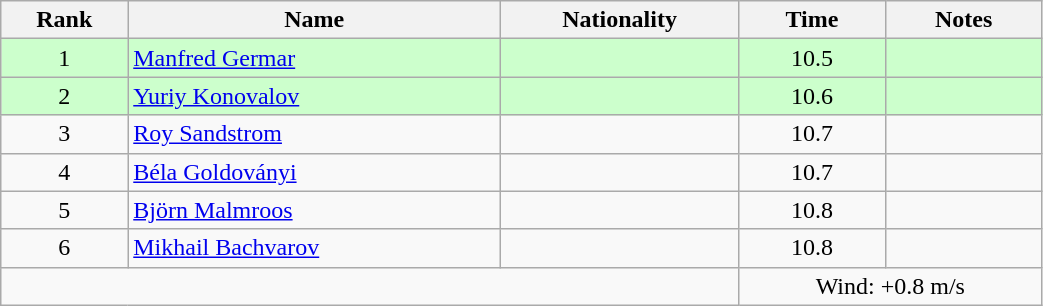<table class="wikitable sortable" style="text-align:center;width: 55%">
<tr>
<th>Rank</th>
<th>Name</th>
<th>Nationality</th>
<th>Time</th>
<th>Notes</th>
</tr>
<tr bgcolor=ccffcc>
<td>1</td>
<td align=left><a href='#'>Manfred Germar</a></td>
<td align=left></td>
<td>10.5</td>
<td></td>
</tr>
<tr bgcolor=ccffcc>
<td>2</td>
<td align=left><a href='#'>Yuriy Konovalov</a></td>
<td align=left></td>
<td>10.6</td>
<td></td>
</tr>
<tr>
<td>3</td>
<td align=left><a href='#'>Roy Sandstrom</a></td>
<td align=left></td>
<td>10.7</td>
<td></td>
</tr>
<tr>
<td>4</td>
<td align=left><a href='#'>Béla Goldoványi</a></td>
<td align=left></td>
<td>10.7</td>
<td></td>
</tr>
<tr>
<td>5</td>
<td align=left><a href='#'>Björn Malmroos</a></td>
<td align=left></td>
<td>10.8</td>
<td></td>
</tr>
<tr>
<td>6</td>
<td align=left><a href='#'>Mikhail Bachvarov</a></td>
<td align=left></td>
<td>10.8</td>
<td></td>
</tr>
<tr>
<td colspan="3"></td>
<td colspan="2">Wind: +0.8 m/s</td>
</tr>
</table>
